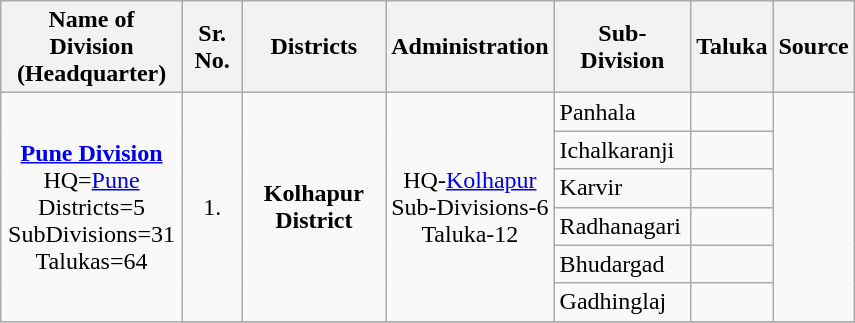<table class=wikitable style="text-align:left" width=570px>
<tr>
<th>Name of Division<br>(Headquarter)</th>
<th>Sr. No.</th>
<th>Districts</th>
<th>Administration</th>
<th>Sub-Division</th>
<th>Taluka</th>
<th>Source</th>
</tr>
<tr>
<td rowspan = 45 align = center><strong><a href='#'>Pune Division</a></strong> <br> HQ=<a href='#'>Pune</a> <br> Districts=5 <br> SubDivisions=31 <br> Talukas=64</td>
<td rowspan = 6 align = center>1.</td>
<td rowspan = 6 align = center><strong>Kolhapur District</strong></td>
<td rowspan = 6 align = center>HQ-<a href='#'>Kolhapur</a> <br> Sub-Divisions-6 <br> Taluka-12</td>
<td>Panhala</td>
<td></td>
<td rowspan = 6 align = center></td>
</tr>
<tr>
<td>Ichalkaranji</td>
<td></td>
</tr>
<tr>
<td>Karvir</td>
<td></td>
</tr>
<tr>
<td>Radhanagari</td>
<td></td>
</tr>
<tr>
<td>Bhudargad</td>
<td></td>
</tr>
<tr>
<td>Gadhinglaj</td>
<td></td>
</tr>
<tr>
</tr>
</table>
